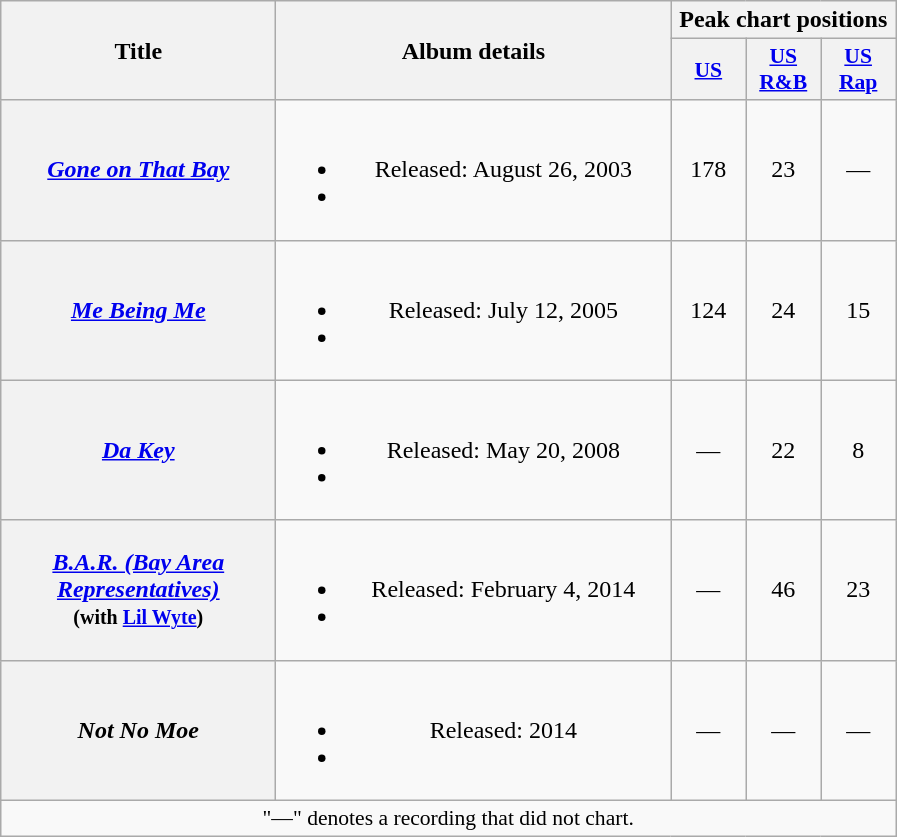<table class="wikitable plainrowheaders" style="text-align:center;">
<tr>
<th rowspan="2" scope="col" style="width:11em;">Title</th>
<th rowspan="2" scope="col" style="width:16em;">Album details</th>
<th colspan="3" scope="col">Peak chart positions</th>
</tr>
<tr>
<th style="width:3em;font-size:90%;"><a href='#'>US</a><br></th>
<th style="width:3em;font-size:90%;"><a href='#'>US R&B</a><br></th>
<th style="width:3em;font-size:90%;"><a href='#'>US Rap</a><br></th>
</tr>
<tr>
<th scope="row"><em><a href='#'>Gone on That Bay</a></em></th>
<td><br><ul><li>Released: August 26, 2003</li><li></li></ul></td>
<td>178</td>
<td>23</td>
<td>—</td>
</tr>
<tr>
<th scope="row"><em><a href='#'>Me Being Me</a></em></th>
<td><br><ul><li>Released: July 12, 2005</li><li></li></ul></td>
<td>124</td>
<td>24</td>
<td>15</td>
</tr>
<tr>
<th scope="row"><em><a href='#'>Da Key</a></em></th>
<td><br><ul><li>Released: May 20, 2008</li><li></li></ul></td>
<td>—</td>
<td>22</td>
<td>8</td>
</tr>
<tr>
<th scope="row"><em><a href='#'>B.A.R. (Bay Area Representatives)</a></em><br><small>(with <a href='#'>Lil Wyte</a>)</small></th>
<td><br><ul><li>Released: February 4, 2014</li><li></li></ul></td>
<td>—</td>
<td>46</td>
<td>23</td>
</tr>
<tr>
<th scope="row"><em>Not No Moe</em></th>
<td><br><ul><li>Released: 2014</li><li></li></ul></td>
<td>—</td>
<td>—</td>
<td>—</td>
</tr>
<tr>
<td colspan="5" style="font-size:90%">"—" denotes a recording that did not chart.</td>
</tr>
</table>
